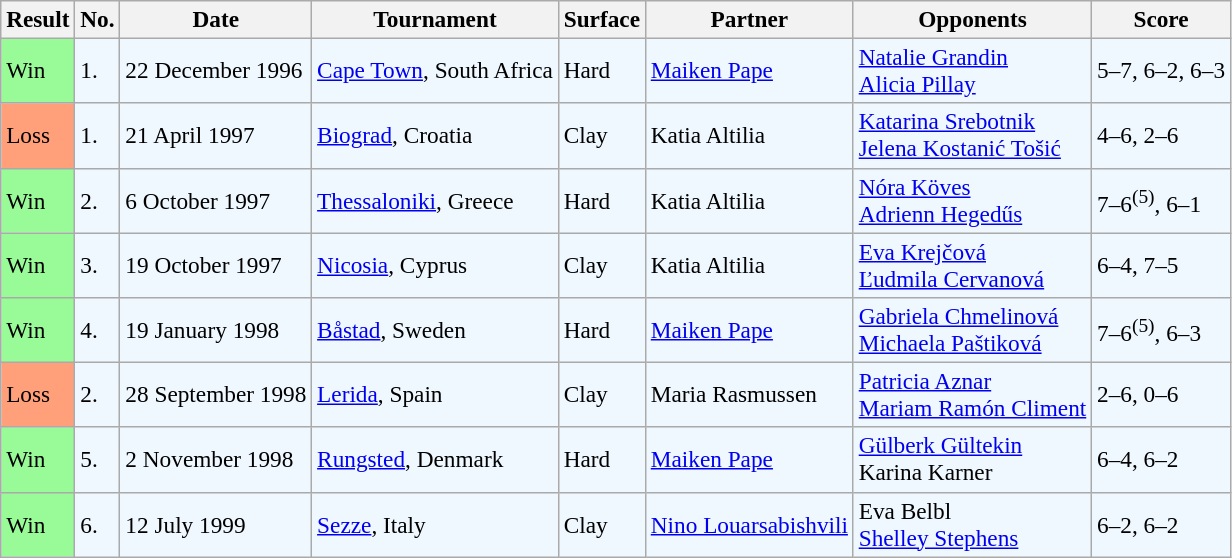<table class="sortable wikitable" style=font-size:97%>
<tr>
<th>Result</th>
<th>No.</th>
<th>Date</th>
<th>Tournament</th>
<th>Surface</th>
<th>Partner</th>
<th>Opponents</th>
<th>Score</th>
</tr>
<tr style="background:#f0f8ff;">
<td style="background:#98fb98;">Win</td>
<td>1.</td>
<td>22 December 1996</td>
<td><a href='#'>Cape Town</a>, South Africa</td>
<td>Hard</td>
<td> <a href='#'>Maiken Pape</a></td>
<td> <a href='#'>Natalie Grandin</a> <br>  <a href='#'>Alicia Pillay</a></td>
<td>5–7, 6–2, 6–3</td>
</tr>
<tr style="background:#f0f8ff;">
<td style="background:#ffa07a;">Loss</td>
<td>1.</td>
<td>21 April 1997</td>
<td><a href='#'>Biograd</a>, Croatia</td>
<td>Clay</td>
<td> Katia Altilia</td>
<td> <a href='#'>Katarina Srebotnik</a> <br>  <a href='#'>Jelena Kostanić Tošić</a></td>
<td>4–6, 2–6</td>
</tr>
<tr style="background:#f0f8ff;">
<td style="background:#98fb98;">Win</td>
<td>2.</td>
<td>6 October 1997</td>
<td><a href='#'>Thessaloniki</a>, Greece</td>
<td>Hard</td>
<td> Katia Altilia</td>
<td> <a href='#'>Nóra Köves</a> <br>  <a href='#'>Adrienn Hegedűs</a></td>
<td>7–6<sup>(5)</sup>, 6–1</td>
</tr>
<tr style="background:#f0f8ff;">
<td style="background:#98fb98;">Win</td>
<td>3.</td>
<td>19 October 1997</td>
<td><a href='#'>Nicosia</a>, Cyprus</td>
<td>Clay</td>
<td> Katia Altilia</td>
<td> <a href='#'>Eva Krejčová</a> <br>  <a href='#'>Ľudmila Cervanová</a></td>
<td>6–4, 7–5</td>
</tr>
<tr style="background:#f0f8ff;">
<td style="background:#98fb98;">Win</td>
<td>4.</td>
<td>19 January 1998</td>
<td><a href='#'>Båstad</a>, Sweden</td>
<td>Hard</td>
<td> <a href='#'>Maiken Pape</a></td>
<td> <a href='#'>Gabriela Chmelinová</a> <br>  <a href='#'>Michaela Paštiková</a></td>
<td>7–6<sup>(5)</sup>, 6–3</td>
</tr>
<tr style="background:#f0f8ff;">
<td style="background:#ffa07a;">Loss</td>
<td>2.</td>
<td>28 September 1998</td>
<td><a href='#'>Lerida</a>, Spain</td>
<td>Clay</td>
<td> Maria Rasmussen</td>
<td> <a href='#'>Patricia Aznar</a> <br>  <a href='#'>Mariam Ramón Climent</a></td>
<td>2–6, 0–6</td>
</tr>
<tr bgcolor=f0f8ff>
<td style="background:#98fb98;">Win</td>
<td>5.</td>
<td>2 November 1998</td>
<td><a href='#'>Rungsted</a>, Denmark</td>
<td>Hard</td>
<td> <a href='#'>Maiken Pape</a></td>
<td> <a href='#'>Gülberk Gültekin</a> <br>  Karina Karner</td>
<td>6–4, 6–2</td>
</tr>
<tr style="background:#f0f8ff;">
<td style="background:#98fb98;">Win</td>
<td>6.</td>
<td>12 July 1999</td>
<td><a href='#'>Sezze</a>, Italy</td>
<td>Clay</td>
<td> <a href='#'>Nino Louarsabishvili</a></td>
<td> Eva Belbl <br>  <a href='#'>Shelley Stephens</a></td>
<td>6–2, 6–2</td>
</tr>
</table>
